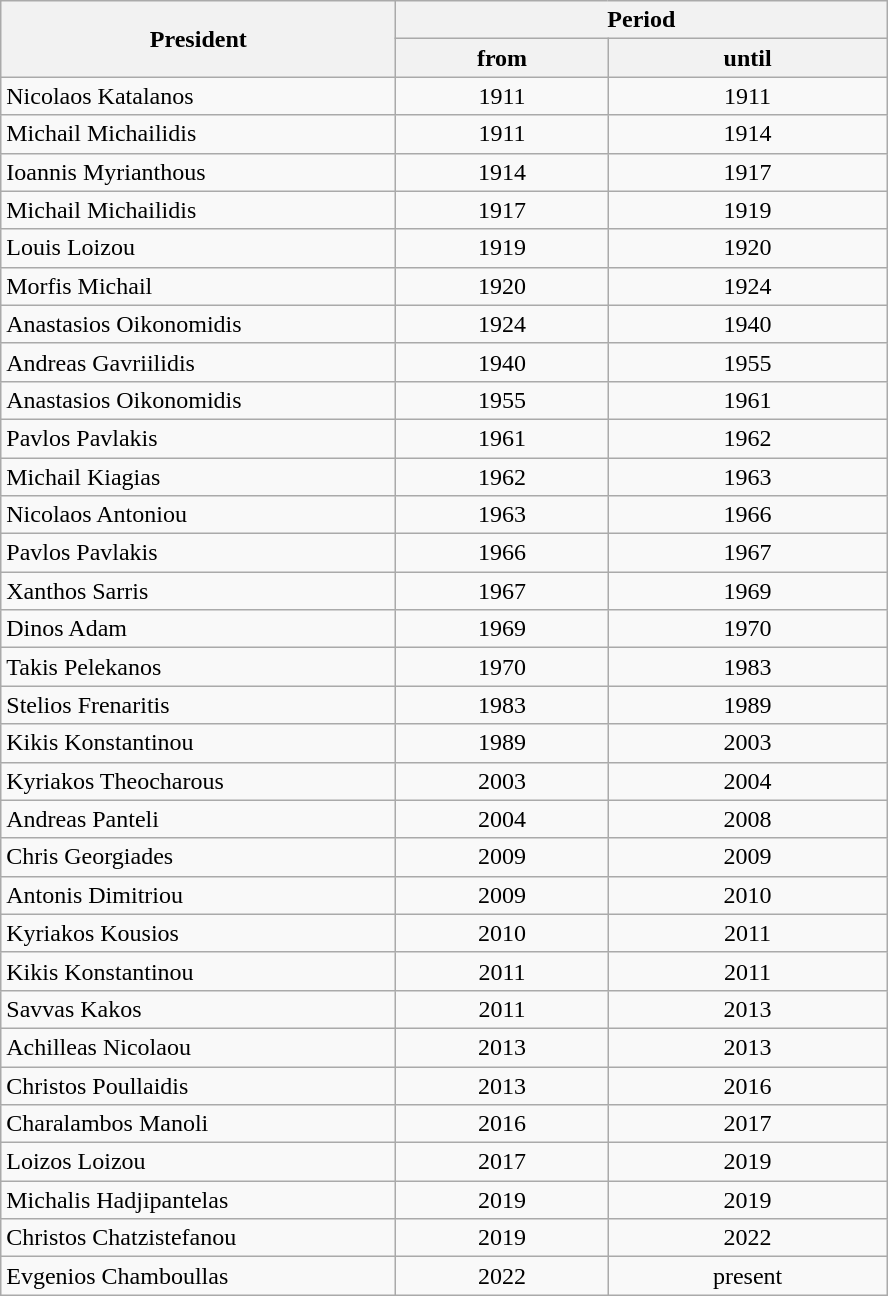<table class="wikitable sortable" style="text-align:center">
<tr>
<th rowspan="2" style="width:16em">President</th>
<th colspan="2" style="width:20em">Period</th>
</tr>
<tr>
<th>from</th>
<th>until</th>
</tr>
<tr>
<td align="left">Nicolaos Katalanos</td>
<td>1911</td>
<td>1911</td>
</tr>
<tr>
<td align="left">Michail Michailidis</td>
<td>1911</td>
<td>1914</td>
</tr>
<tr>
<td align="left">Ioannis Myrianthous</td>
<td>1914</td>
<td>1917</td>
</tr>
<tr>
<td align="left">Michail Michailidis</td>
<td>1917</td>
<td>1919</td>
</tr>
<tr>
<td align="left">Louis Loizou</td>
<td>1919</td>
<td>1920</td>
</tr>
<tr>
<td align="left">Morfis Michail</td>
<td>1920</td>
<td>1924</td>
</tr>
<tr>
<td align="left">Anastasios Oikonomidis</td>
<td>1924</td>
<td>1940</td>
</tr>
<tr>
<td align="left">Andreas Gavriilidis</td>
<td>1940</td>
<td>1955</td>
</tr>
<tr>
<td align="left">Anastasios Oikonomidis</td>
<td>1955</td>
<td>1961</td>
</tr>
<tr>
<td align="left">Pavlos Pavlakis</td>
<td>1961</td>
<td>1962</td>
</tr>
<tr>
<td align="left">Michail Kiagias</td>
<td>1962</td>
<td>1963</td>
</tr>
<tr>
<td align="left">Nicolaos Antoniou</td>
<td>1963</td>
<td>1966</td>
</tr>
<tr>
<td align="left">Pavlos Pavlakis</td>
<td>1966</td>
<td>1967</td>
</tr>
<tr>
<td align="left">Xanthos Sarris</td>
<td>1967</td>
<td>1969</td>
</tr>
<tr>
<td align="left">Dinos Adam</td>
<td>1969</td>
<td>1970</td>
</tr>
<tr>
<td align="left">Takis Pelekanos</td>
<td>1970</td>
<td>1983</td>
</tr>
<tr>
<td align="left">Stelios Frenaritis</td>
<td>1983</td>
<td>1989</td>
</tr>
<tr>
<td align="left">Kikis Konstantinou</td>
<td>1989</td>
<td>2003</td>
</tr>
<tr>
<td align="left">Kyriakos Theocharous</td>
<td>2003</td>
<td>2004</td>
</tr>
<tr>
<td align="left">Andreas Panteli</td>
<td>2004</td>
<td>2008</td>
</tr>
<tr>
<td align="left">Chris Georgiades</td>
<td>2009</td>
<td>2009</td>
</tr>
<tr>
<td align="left">Antonis Dimitriou</td>
<td>2009</td>
<td>2010</td>
</tr>
<tr>
<td align="left">Kyriakos Kousios</td>
<td>2010</td>
<td>2011</td>
</tr>
<tr>
<td align="left">Kikis Konstantinou</td>
<td>2011</td>
<td>2011</td>
</tr>
<tr>
<td align="left">Savvas Kakos</td>
<td>2011</td>
<td>2013</td>
</tr>
<tr>
<td align="left">Achilleas Nicolaou</td>
<td>2013</td>
<td>2013</td>
</tr>
<tr>
<td align="left">Christos Poullaidis</td>
<td>2013</td>
<td>2016</td>
</tr>
<tr>
<td align="left">Charalambos Manoli</td>
<td>2016</td>
<td>2017</td>
</tr>
<tr>
<td align="left">Loizos Loizou</td>
<td>2017</td>
<td>2019</td>
</tr>
<tr>
<td align="left">Michalis Hadjipantelas</td>
<td>2019</td>
<td>2019</td>
</tr>
<tr>
<td align="left">Christos Chatzistefanou</td>
<td>2019</td>
<td>2022</td>
</tr>
<tr>
<td align="left">Evgenios Chamboullas</td>
<td>2022</td>
<td>present</td>
</tr>
</table>
